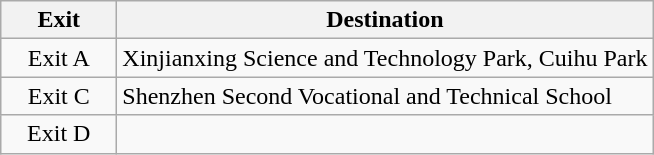<table class="wikitable">
<tr>
<th style="width:70px">Exit</th>
<th>Destination</th>
</tr>
<tr>
<td align="center">Exit A</td>
<td>Xinjianxing Science and Technology Park, Cuihu Park</td>
</tr>
<tr>
<td align="center">Exit C</td>
<td>Shenzhen Second Vocational and Technical School</td>
</tr>
<tr>
<td align="center">Exit D</td>
<td></td>
</tr>
</table>
